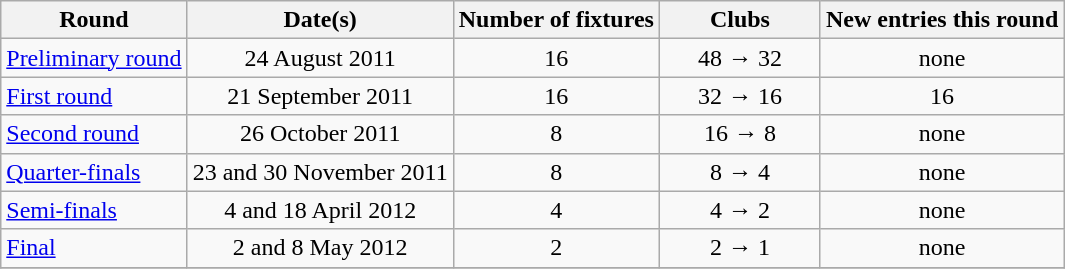<table class="wikitable" style="text-align:center">
<tr>
<th>Round</th>
<th>Date(s)</th>
<th>Number of fixtures</th>
<th width=100>Clubs</th>
<th>New entries this round</th>
</tr>
<tr>
<td style="text-align:left;"><a href='#'>Preliminary round</a></td>
<td>24 August 2011</td>
<td>16</td>
<td>48 → 32</td>
<td>none</td>
</tr>
<tr>
<td style="text-align:left;"><a href='#'>First round</a></td>
<td>21 September 2011</td>
<td>16</td>
<td>32 → 16</td>
<td>16</td>
</tr>
<tr>
<td style="text-align:left;"><a href='#'>Second round</a></td>
<td>26 October 2011</td>
<td>8</td>
<td>16 → 8</td>
<td>none</td>
</tr>
<tr>
<td style="text-align:left;"><a href='#'>Quarter-finals</a></td>
<td>23 and 30 November 2011</td>
<td>8</td>
<td>8 → 4</td>
<td>none</td>
</tr>
<tr>
<td style="text-align:left;"><a href='#'>Semi-finals</a></td>
<td>4 and 18 April 2012</td>
<td>4</td>
<td>4 → 2</td>
<td>none</td>
</tr>
<tr>
<td style="text-align:left;"><a href='#'>Final</a></td>
<td>2 and 8 May 2012</td>
<td>2</td>
<td>2 → 1</td>
<td>none</td>
</tr>
<tr>
</tr>
</table>
